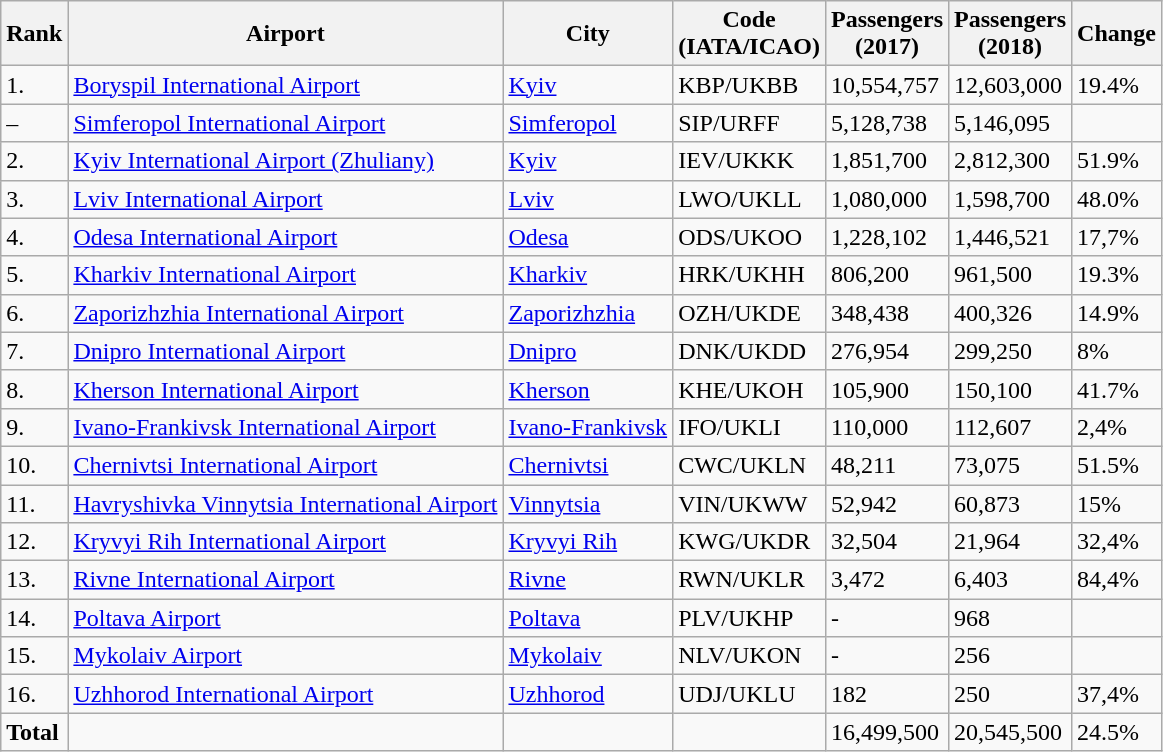<table class="wikitable sortable">
<tr>
<th>Rank</th>
<th>Airport</th>
<th>City</th>
<th>Code<br>(IATA/ICAO)</th>
<th>Passengers <br> (2017)</th>
<th>Passengers <br>(2018)</th>
<th>Change<br></th>
</tr>
<tr>
<td>1.</td>
<td><a href='#'>Boryspil International Airport</a></td>
<td><a href='#'>Kyiv</a></td>
<td>KBP/UKBB</td>
<td>10,554,757</td>
<td>12,603,000</td>
<td> 19.4%</td>
</tr>
<tr>
<td>–</td>
<td><a href='#'>Simferopol International Airport</a></td>
<td><a href='#'>Simferopol</a></td>
<td>SIP/URFF</td>
<td>5,128,738</td>
<td>5,146,095</td>
<td></td>
</tr>
<tr>
<td>2.</td>
<td><a href='#'>Kyiv International Airport (Zhuliany)</a></td>
<td><a href='#'>Kyiv</a></td>
<td>IEV/UKKK</td>
<td>1,851,700</td>
<td>2,812,300</td>
<td> 51.9%</td>
</tr>
<tr>
<td>3.</td>
<td><a href='#'>Lviv International Airport</a></td>
<td><a href='#'>Lviv</a></td>
<td>LWO/UKLL</td>
<td>1,080,000</td>
<td>1,598,700</td>
<td> 48.0%</td>
</tr>
<tr>
<td>4.</td>
<td><a href='#'>Odesa International Airport</a></td>
<td><a href='#'>Odesa</a></td>
<td>ODS/UKOO</td>
<td>1,228,102</td>
<td>1,446,521</td>
<td> 17,7%</td>
</tr>
<tr>
<td>5.</td>
<td><a href='#'>Kharkiv International Airport</a></td>
<td><a href='#'>Kharkiv</a></td>
<td>HRK/UKHH</td>
<td>806,200</td>
<td>961,500</td>
<td> 19.3%</td>
</tr>
<tr>
<td>6.</td>
<td><a href='#'>Zaporizhzhia International Airport</a></td>
<td><a href='#'>Zaporizhzhia</a></td>
<td>OZH/UKDE</td>
<td>348,438</td>
<td>400,326</td>
<td> 14.9%</td>
</tr>
<tr>
<td>7.</td>
<td><a href='#'>Dnipro International Airport</a></td>
<td><a href='#'>Dnipro</a></td>
<td>DNK/UKDD</td>
<td>276,954</td>
<td>299,250</td>
<td>  8%</td>
</tr>
<tr>
<td>8.</td>
<td><a href='#'>Kherson International Airport</a></td>
<td><a href='#'>Kherson</a></td>
<td>KHE/UKOH</td>
<td>105,900</td>
<td>150,100</td>
<td> 41.7%</td>
</tr>
<tr>
<td>9.</td>
<td><a href='#'>Ivano-Frankivsk International Airport</a></td>
<td><a href='#'>Ivano-Frankivsk</a></td>
<td>IFO/UKLI</td>
<td>110,000</td>
<td>112,607</td>
<td> 2,4%</td>
</tr>
<tr>
<td>10.</td>
<td><a href='#'>Chernivtsi International Airport</a></td>
<td><a href='#'>Chernivtsi</a></td>
<td>CWC/UKLN</td>
<td>48,211</td>
<td>73,075</td>
<td> 51.5%</td>
</tr>
<tr>
<td>11.</td>
<td><a href='#'>Havryshivka Vinnytsia International Airport</a></td>
<td><a href='#'>Vinnytsia</a></td>
<td>VIN/UKWW</td>
<td>52,942</td>
<td>60,873</td>
<td> 15%</td>
</tr>
<tr>
<td>12.</td>
<td><a href='#'>Kryvyi Rih International Airport</a></td>
<td><a href='#'>Kryvyi Rih</a></td>
<td>KWG/UKDR</td>
<td>32,504</td>
<td>21,964</td>
<td> 32,4%</td>
</tr>
<tr>
<td>13.</td>
<td><a href='#'>Rivne International Airport</a></td>
<td><a href='#'>Rivne</a></td>
<td>RWN/UKLR</td>
<td>3,472</td>
<td>6,403</td>
<td> 84,4%</td>
</tr>
<tr>
<td>14.</td>
<td><a href='#'>Poltava Airport</a></td>
<td><a href='#'>Poltava</a></td>
<td>PLV/UKHP</td>
<td>-</td>
<td>968</td>
<td></td>
</tr>
<tr>
<td>15.</td>
<td><a href='#'>Mykolaiv Airport</a></td>
<td><a href='#'>Mykolaiv</a></td>
<td>NLV/UKON</td>
<td>-</td>
<td>256</td>
<td></td>
</tr>
<tr>
<td>16.</td>
<td><a href='#'>Uzhhorod International Airport</a></td>
<td><a href='#'>Uzhhorod</a></td>
<td>UDJ/UKLU</td>
<td>182</td>
<td>250</td>
<td> 37,4%</td>
</tr>
<tr class="sortbottom">
<td><strong>Total</strong></td>
<td></td>
<td></td>
<td></td>
<td>16,499,500</td>
<td>20,545,500</td>
<td> 24.5%</td>
</tr>
</table>
